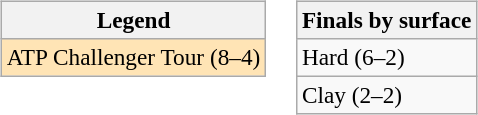<table>
<tr valign=top>
<td><br><table class="wikitable" style=font-size:97%>
<tr>
<th>Legend</th>
</tr>
<tr style="background:moccasin;">
<td>ATP Challenger Tour (8–4)</td>
</tr>
</table>
</td>
<td><br><table class="wikitable" style=font-size:97%>
<tr>
<th>Finals by surface</th>
</tr>
<tr>
<td>Hard (6–2)</td>
</tr>
<tr>
<td>Clay (2–2)</td>
</tr>
</table>
</td>
</tr>
</table>
